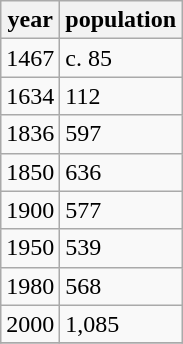<table class="wikitable">
<tr>
<th>year</th>
<th>population</th>
</tr>
<tr>
<td>1467</td>
<td>c. 85</td>
</tr>
<tr>
<td>1634</td>
<td>112</td>
</tr>
<tr>
<td>1836</td>
<td>597</td>
</tr>
<tr>
<td>1850</td>
<td>636</td>
</tr>
<tr>
<td>1900</td>
<td>577</td>
</tr>
<tr>
<td>1950</td>
<td>539</td>
</tr>
<tr>
<td>1980</td>
<td>568</td>
</tr>
<tr>
<td>2000</td>
<td>1,085</td>
</tr>
<tr>
</tr>
</table>
